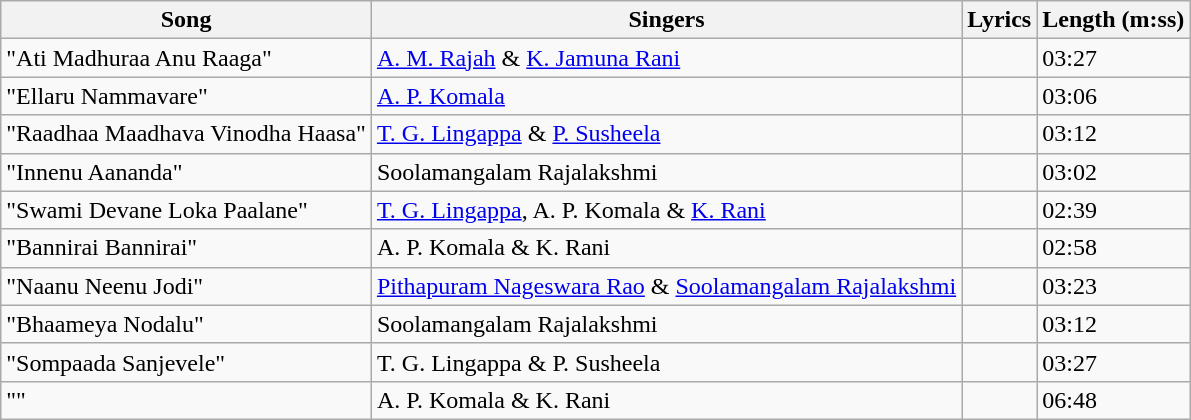<table class="wikitable">
<tr>
<th>Song</th>
<th>Singers</th>
<th>Lyrics</th>
<th>Length (m:ss)</th>
</tr>
<tr>
<td>"Ati Madhuraa Anu Raaga"</td>
<td><a href='#'>A. M. Rajah</a> & <a href='#'>K. Jamuna Rani</a></td>
<td></td>
<td>03:27</td>
</tr>
<tr>
<td>"Ellaru Nammavare"</td>
<td><a href='#'>A. P. Komala</a></td>
<td></td>
<td>03:06</td>
</tr>
<tr>
<td>"Raadhaa Maadhava Vinodha Haasa"</td>
<td><a href='#'>T. G. Lingappa</a> & <a href='#'>P. Susheela</a></td>
<td></td>
<td>03:12</td>
</tr>
<tr>
<td>"Innenu Aananda"</td>
<td>Soolamangalam Rajalakshmi</td>
<td></td>
<td>03:02</td>
</tr>
<tr>
<td>"Swami Devane Loka Paalane"</td>
<td><a href='#'>T. G. Lingappa</a>, A. P. Komala & <a href='#'>K. Rani</a></td>
<td></td>
<td>02:39</td>
</tr>
<tr>
<td>"Bannirai Bannirai"</td>
<td>A. P. Komala & K. Rani</td>
<td></td>
<td>02:58</td>
</tr>
<tr>
<td>"Naanu Neenu Jodi"</td>
<td><a href='#'>Pithapuram Nageswara Rao</a> & <a href='#'>Soolamangalam Rajalakshmi</a></td>
<td></td>
<td>03:23</td>
</tr>
<tr>
<td>"Bhaameya Nodalu"</td>
<td>Soolamangalam Rajalakshmi</td>
<td></td>
<td>03:12</td>
</tr>
<tr>
<td>"Sompaada Sanjevele"</td>
<td>T. G. Lingappa & P. Susheela</td>
<td></td>
<td>03:27</td>
</tr>
<tr>
<td>""</td>
<td>A. P. Komala & K. Rani</td>
<td></td>
<td>06:48</td>
</tr>
</table>
